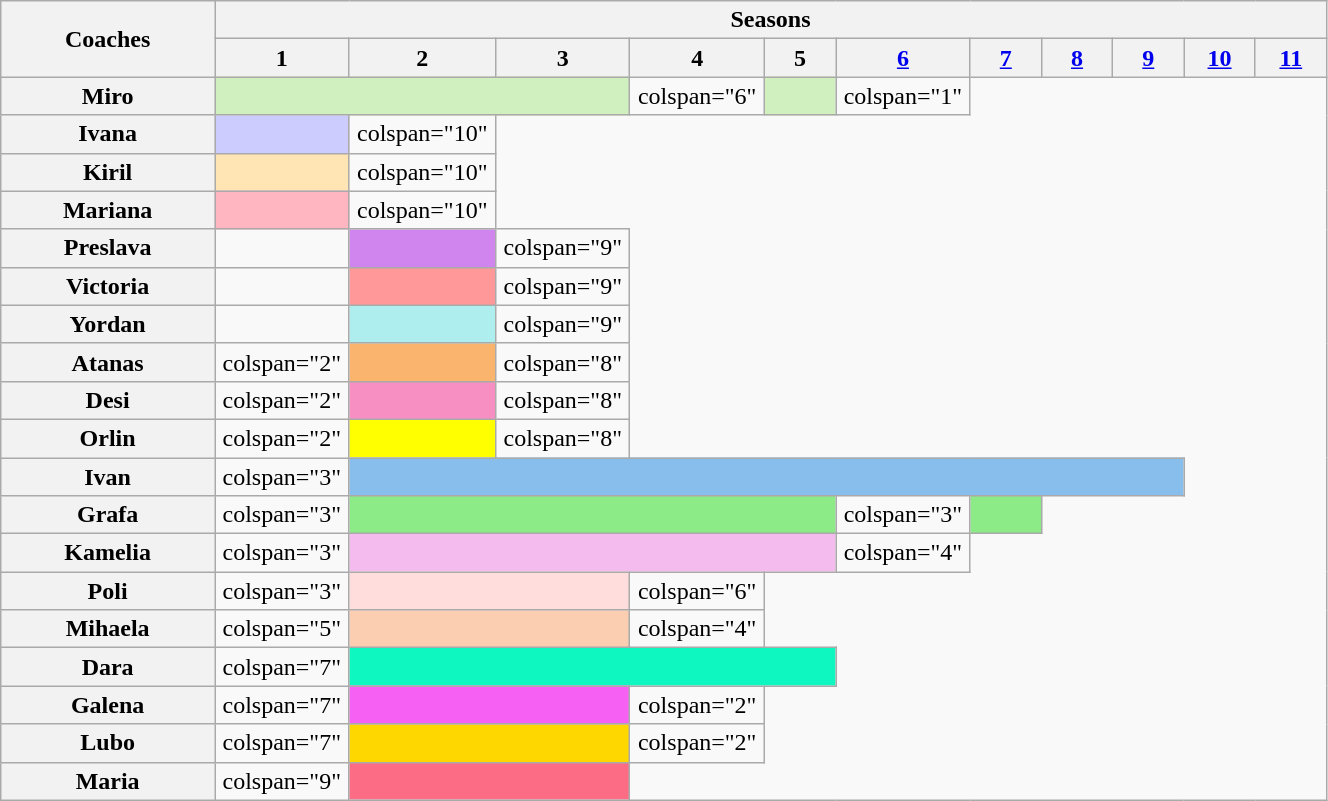<table class="wikitable" style="text-align:center" width="70%">
<tr>
<th rowspan="2" width="15%">Coaches</th>
<th colspan="11">Seasons</th>
</tr>
<tr>
<th width="05%">1</th>
<th width="05%">2</th>
<th width="05%">3</th>
<th width="05%">4</th>
<th width="05%">5</th>
<th width="05%"><a href='#'>6</a></th>
<th width="05%"><a href='#'>7</a></th>
<th width="05%"><a href='#'>8</a></th>
<th width="05%"><a href='#'>9</a></th>
<th width="05%"><a href='#'>10</a></th>
<th width="05%"><a href='#'>11</a></th>
</tr>
<tr>
<th>Miro</th>
<td colspan="3" style="background:#d0f0c0"></td>
<td>colspan="6" </td>
<td style="background:#d0f0c0"></td>
<td>colspan="1" </td>
</tr>
<tr>
<th>Ivana</th>
<td style="background:#ccccff"></td>
<td>colspan="10" </td>
</tr>
<tr>
<th>Kiril</th>
<td style="background:#ffe5b4"></td>
<td>colspan="10" </td>
</tr>
<tr>
<th>Mariana</th>
<td style="background: lightpink"></td>
<td>colspan="10" </td>
</tr>
<tr>
<th>Preslava</th>
<td></td>
<td style="background:#d084ee"></td>
<td>colspan="9" </td>
</tr>
<tr>
<th>Victoria</th>
<td></td>
<td style="background:#ff9999"></td>
<td>colspan="9" </td>
</tr>
<tr>
<th>Yordan</th>
<td></td>
<td style="background:#afeeee"></td>
<td>colspan="9" </td>
</tr>
<tr>
<th>Atanas</th>
<td>colspan="2" </td>
<td style="background:#fbb46e"></td>
<td>colspan="8" </td>
</tr>
<tr>
<th>Desi</th>
<td>colspan="2" </td>
<td style="background:#f78fc2"></td>
<td>colspan="8" </td>
</tr>
<tr>
<th>Orlin</th>
<td>colspan="2" </td>
<td style="background: yellow"></td>
<td>colspan="8" </td>
</tr>
<tr>
<th>Ivan</th>
<td>colspan="3" </td>
<td colspan="8" style="background:#87beeb"></td>
</tr>
<tr>
<th>Grafa</th>
<td>colspan="3" </td>
<td colspan="4" style="background:#8deb87"></td>
<td>colspan="3" </td>
<td colspan="1" style="background:#8deb87"></td>
</tr>
<tr>
<th>Kamelia</th>
<td>colspan="3" </td>
<td colspan="4" style="background:#f4bbee"></td>
<td>colspan="4" </td>
</tr>
<tr>
<th>Poli</th>
<td>colspan="3" </td>
<td colspan="2" style="background:#ffdddd"></td>
<td>colspan="6" </td>
</tr>
<tr>
<th>Mihaela</th>
<td>colspan="5" </td>
<td colspan="2" style="background:#fbceb1"></td>
<td>colspan="4" </td>
</tr>
<tr>
<th>Dara</th>
<td>colspan="7" </td>
<td colspan="4" style="background:#0ff7c0"></td>
</tr>
<tr>
<th>Galena</th>
<td>colspan="7" </td>
<td colspan="2" style="background:#f761f3"></td>
<td>colspan="2" </td>
</tr>
<tr>
<th>Lubo</th>
<td>colspan="7" </td>
<td colspan="2" style="background: gold"></td>
<td>colspan="2" </td>
</tr>
<tr>
<th>Maria</th>
<td>colspan="9" </td>
<td colspan="2" style="background:#FC6C85"></td>
</tr>
</table>
